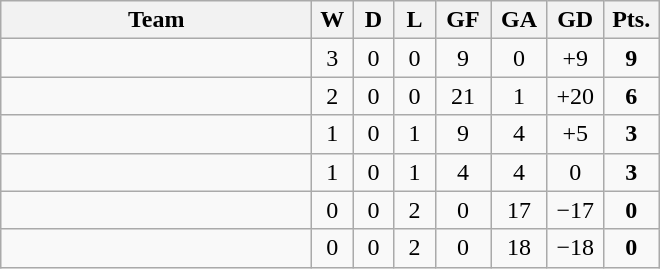<table class="wikitable" style="text-align:center;">
<tr>
<th width=200px>Team</th>
<th width=20px>W</th>
<th width=20px>D</th>
<th width=20px>L</th>
<th width=30px>GF</th>
<th width=30px>GA</th>
<th width=30px>GD</th>
<th width=30px>Pts.</th>
</tr>
<tr>
<td align=left></td>
<td>3</td>
<td>0</td>
<td>0</td>
<td>9</td>
<td>0</td>
<td>+9</td>
<td><strong>9</strong></td>
</tr>
<tr>
<td align=left></td>
<td>2</td>
<td>0</td>
<td>0</td>
<td>21</td>
<td>1</td>
<td>+20</td>
<td><strong>6</strong></td>
</tr>
<tr>
<td align=left></td>
<td>1</td>
<td>0</td>
<td>1</td>
<td>9</td>
<td>4</td>
<td>+5</td>
<td><strong>3</strong></td>
</tr>
<tr>
<td align=left></td>
<td>1</td>
<td>0</td>
<td>1</td>
<td>4</td>
<td>4</td>
<td>0</td>
<td><strong>3</strong></td>
</tr>
<tr>
<td align=left></td>
<td>0</td>
<td>0</td>
<td>2</td>
<td>0</td>
<td>17</td>
<td>−17</td>
<td><strong>0</strong></td>
</tr>
<tr>
<td align=left></td>
<td>0</td>
<td>0</td>
<td>2</td>
<td>0</td>
<td>18</td>
<td>−18</td>
<td><strong>0</strong></td>
</tr>
</table>
